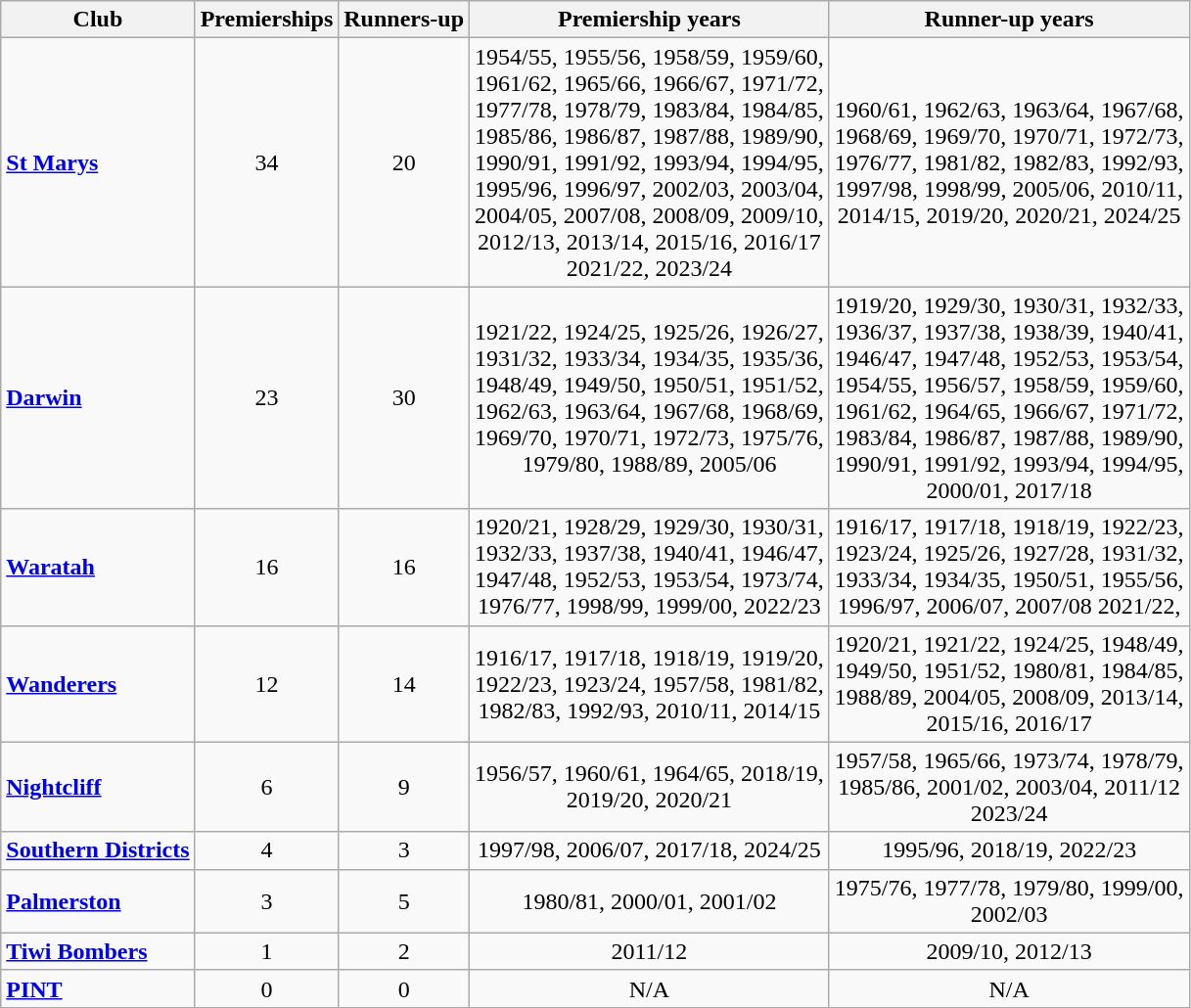<table class="wikitable sortable" style="text-align:center;">
<tr>
<th>Club</th>
<th>Premierships</th>
<th>Runners-up</th>
<th>Premiership years</th>
<th>Runner-up years</th>
</tr>
<tr>
<td align=left><strong><a href='#'>St Marys</a></strong></td>
<td>34</td>
<td>20</td>
<td>1954/55, 1955/56, 1958/59, 1959/60,<br>1961/62, 1965/66, 1966/67, 1971/72,<br>1977/78, 1978/79, 1983/84, 1984/85,<br>1985/86, 1986/87, 1987/88, 1989/90,<br>1990/91, 1991/92, 1993/94, 1994/95,<br>1995/96, 1996/97, 2002/03, 2003/04,<br>2004/05, 2007/08, 2008/09, 2009/10,<br>2012/13, 2013/14, 2015/16, 2016/17<br>2021/22, 2023/24</td>
<td>1960/61, 1962/63, 1963/64, 1967/68,<br>1968/69, 1969/70, 1970/71, 1972/73,<br>1976/77, 1981/82, 1982/83, 1992/93,<br>1997/98, 1998/99, 2005/06, 2010/11,<br>2014/15, 2019/20, 2020/21, 2024/25</td>
</tr>
<tr>
<td align=left><strong><a href='#'>Darwin</a></strong></td>
<td>23</td>
<td>30</td>
<td>1921/22, 1924/25, 1925/26, 1926/27,<br>1931/32, 1933/34, 1934/35, 1935/36,<br>1948/49, 1949/50, 1950/51, 1951/52,<br>1962/63, 1963/64, 1967/68, 1968/69,<br>1969/70, 1970/71, 1972/73, 1975/76,<br>1979/80, 1988/89, 2005/06</td>
<td>1919/20, 1929/30, 1930/31, 1932/33,<br>1936/37, 1937/38, 1938/39, 1940/41,<br>1946/47, 1947/48, 1952/53, 1953/54,<br>1954/55, 1956/57, 1958/59, 1959/60,<br>1961/62, 1964/65, 1966/67, 1971/72,<br>1983/84, 1986/87, 1987/88, 1989/90,<br>1990/91, 1991/92, 1993/94, 1994/95,<br>2000/01, 2017/18</td>
</tr>
<tr>
<td align=left><strong><a href='#'>Waratah</a></strong></td>
<td>16</td>
<td>16</td>
<td>1920/21, 1928/29, 1929/30, 1930/31,<br>1932/33, 1937/38, 1940/41, 1946/47,<br>1947/48, 1952/53, 1953/54, 1973/74,<br>1976/77, 1998/99, 1999/00, 2022/23</td>
<td>1916/17, 1917/18, 1918/19, 1922/23,<br>1923/24, 1925/26, 1927/28, 1931/32,<br>1933/34, 1934/35, 1950/51, 1955/56,<br>1996/97, 2006/07, 2007/08 2021/22,</td>
</tr>
<tr>
<td align=left><strong><a href='#'>Wanderers</a></strong></td>
<td>12</td>
<td>14</td>
<td>1916/17, 1917/18, 1918/19, 1919/20,<br>1922/23, 1923/24, 1957/58, 1981/82,<br>1982/83, 1992/93, 2010/11, 2014/15</td>
<td>1920/21, 1921/22, 1924/25, 1948/49,<br>1949/50, 1951/52, 1980/81, 1984/85,<br>1988/89, 2004/05, 2008/09, 2013/14,<br>2015/16, 2016/17</td>
</tr>
<tr>
<td align=left><strong><a href='#'>Nightcliff</a></strong></td>
<td>6</td>
<td>9</td>
<td>1956/57, 1960/61, 1964/65, 2018/19,<br>2019/20, 2020/21</td>
<td>1957/58, 1965/66, 1973/74, 1978/79,<br>1985/86, 2001/02, 2003/04, 2011/12<br>2023/24</td>
</tr>
<tr>
<td align=left><strong><a href='#'>Southern Districts</a></strong></td>
<td>4</td>
<td>3</td>
<td>1997/98, 2006/07, 2017/18, 2024/25</td>
<td>1995/96, 2018/19, 2022/23</td>
</tr>
<tr>
<td align=left><strong><a href='#'>Palmerston</a></strong></td>
<td>3</td>
<td>5</td>
<td>1980/81, 2000/01, 2001/02</td>
<td>1975/76, 1977/78, 1979/80, 1999/00,<br>2002/03</td>
</tr>
<tr>
<td align=left><strong><a href='#'>Tiwi Bombers</a></strong></td>
<td>1</td>
<td>2</td>
<td>2011/12</td>
<td>2009/10, 2012/13</td>
</tr>
<tr>
<td align=left><strong><a href='#'>PINT</a></strong></td>
<td>0</td>
<td>0</td>
<td>N/A</td>
<td>N/A</td>
</tr>
</table>
